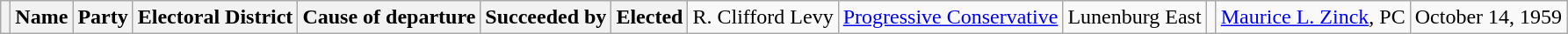<table class="wikitable">
<tr>
<th></th>
<th>Name</th>
<th>Party</th>
<th>Electoral District</th>
<th>Cause of departure</th>
<th>Succeeded by</th>
<th>Elected<br></th>
<td>R. Clifford Levy</td>
<td><a href='#'>Progressive Conservative</a></td>
<td>Lunenburg East</td>
<td></td>
<td><a href='#'>Maurice L. Zinck</a>, PC</td>
<td>October 14, 1959</td>
</tr>
</table>
